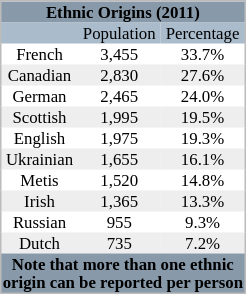<table cellpadding="1" style="float:right; margin:0 1em 1em 0; border:1px #bbb solid; border-collapse:collapse; font-size:70%;  margin:10px">
<tr style="text-align:center; background:#8899aa;">
<th colspan=3>Ethnic Origins (2011)</th>
</tr>
<tr style="text-align:center; background:#abc;">
<td></td>
<td>Population</td>
<td>Percentage</td>
</tr>
<tr style="text-align:center;">
<td>French</td>
<td>3,455</td>
<td>33.7%</td>
</tr>
<tr style="text-align:center; background:#eee;">
<td>Canadian</td>
<td>2,830</td>
<td>27.6%</td>
</tr>
<tr style="text-align:center;">
<td>German</td>
<td>2,465</td>
<td>24.0%</td>
</tr>
<tr style="text-align:center; background:#eee;">
<td>Scottish</td>
<td>1,995</td>
<td>19.5%</td>
</tr>
<tr style="text-align:center;">
<td>English</td>
<td>1,975</td>
<td>19.3%</td>
</tr>
<tr style="text-align:center; background:#eee;">
<td>Ukrainian</td>
<td>1,655</td>
<td>16.1%</td>
</tr>
<tr style="text-align:center;">
<td>Metis</td>
<td>1,520</td>
<td>14.8%</td>
</tr>
<tr style="text-align:center; background:#eee;">
<td>Irish</td>
<td>1,365</td>
<td>13.3%</td>
</tr>
<tr style="text-align:center;">
<td>Russian</td>
<td>955</td>
<td>9.3%</td>
</tr>
<tr style="text-align:center; background:#eee;">
<td>Dutch</td>
<td>735</td>
<td>7.2%</td>
</tr>
<tr style="text-align:center; background:#8899aa;">
<th colspan=3>Note that more than one ethnic<br>origin can be 
reported per person</th>
</tr>
</table>
